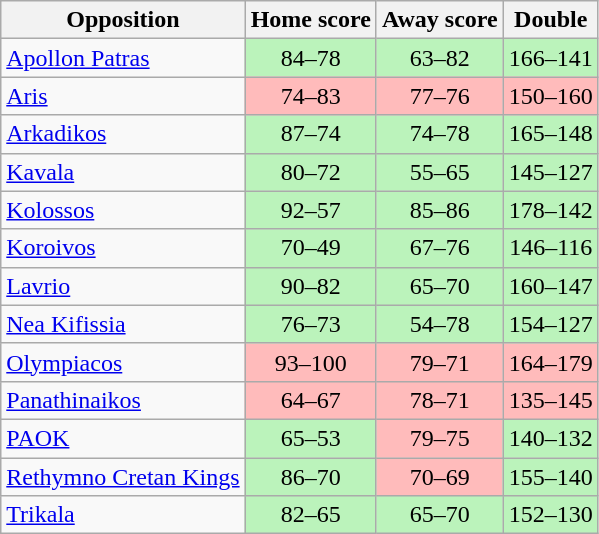<table class="wikitable" style="text-align: center;">
<tr>
<th>Opposition</th>
<th>Home score</th>
<th>Away score</th>
<th>Double</th>
</tr>
<tr>
<td align="left"><a href='#'>Apollon Patras</a></td>
<td bgcolor=#BBF3BB>84–78</td>
<td bgcolor=#BBF3BB>63–82</td>
<td bgcolor=#BBF3BB>166–141</td>
</tr>
<tr>
<td align="left"><a href='#'>Aris</a></td>
<td bgcolor=#FFBBBB>74–83</td>
<td bgcolor=#FFBBBB>77–76</td>
<td bgcolor=#FFBBBB>150–160</td>
</tr>
<tr>
<td align="left"><a href='#'>Arkadikos</a></td>
<td bgcolor=#BBF3BB>87–74</td>
<td bgcolor=#BBF3BB>74–78</td>
<td bgcolor=#BBF3BB>165–148</td>
</tr>
<tr>
<td align="left"><a href='#'>Kavala</a></td>
<td bgcolor=#BBF3BB>80–72</td>
<td bgcolor=#BBF3BB>55–65</td>
<td bgcolor=#BBF3BB>145–127</td>
</tr>
<tr>
<td align="left"><a href='#'>Kolossos</a></td>
<td bgcolor=#BBF3BB>92–57</td>
<td bgcolor=#BBF3BB>85–86</td>
<td bgcolor=#BBF3BB>178–142</td>
</tr>
<tr>
<td align="left"><a href='#'>Koroivos</a></td>
<td bgcolor=#BBF3BB>70–49</td>
<td bgcolor=#BBF3BB>67–76</td>
<td bgcolor=#BBF3BB>146–116</td>
</tr>
<tr>
<td align="left"><a href='#'>Lavrio</a></td>
<td bgcolor=#BBF3BB>90–82</td>
<td bgcolor=#BBF3BB>65–70</td>
<td bgcolor=#BBF3BB>160–147</td>
</tr>
<tr>
<td align="left"><a href='#'>Nea Kifissia</a></td>
<td bgcolor=#BBF3BB>76–73</td>
<td bgcolor=#BBF3BB>54–78</td>
<td bgcolor=#BBF3BB>154–127</td>
</tr>
<tr>
<td align="left"><a href='#'>Olympiacos</a></td>
<td bgcolor=#FFBBBB>93–100</td>
<td bgcolor=#FFBBBB>79–71</td>
<td bgcolor=#FFBBBB>164–179</td>
</tr>
<tr>
<td align="left"><a href='#'>Panathinaikos</a></td>
<td bgcolor=#FFBBBB>64–67</td>
<td bgcolor=#FFBBBB>78–71</td>
<td bgcolor=#FFBBBB>135–145</td>
</tr>
<tr>
<td align="left"><a href='#'>PAOK</a></td>
<td bgcolor=#BBF3BB>65–53</td>
<td bgcolor=#FFBBBB>79–75</td>
<td bgcolor=#BBF3BB>140–132</td>
</tr>
<tr>
<td align="left"><a href='#'>Rethymno Cretan Kings</a></td>
<td bgcolor=#BBF3BB>86–70</td>
<td bgcolor=#FFBBBB>70–69</td>
<td bgcolor=#BBF3BB>155–140</td>
</tr>
<tr>
<td align="left"><a href='#'>Trikala</a></td>
<td bgcolor=#BBF3BB>82–65</td>
<td bgcolor=#BBF3BB>65–70</td>
<td bgcolor=#BBF3BB>152–130</td>
</tr>
</table>
